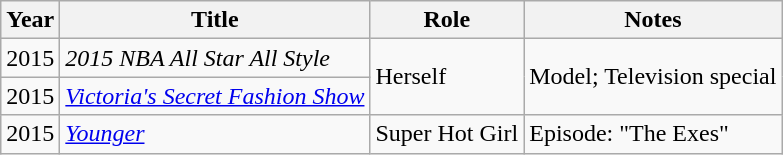<table class="wikitable">
<tr>
<th>Year</th>
<th>Title</th>
<th>Role</th>
<th>Notes</th>
</tr>
<tr>
<td>2015</td>
<td><em>2015 NBA All Star All Style</em></td>
<td rowspan="2">Herself</td>
<td rowspan="2">Model; Television special</td>
</tr>
<tr>
<td>2015</td>
<td><em><a href='#'>Victoria's Secret Fashion Show</a></em></td>
</tr>
<tr>
<td>2015</td>
<td><em><a href='#'>Younger</a></em></td>
<td>Super Hot Girl</td>
<td>Episode: "The Exes"</td>
</tr>
</table>
